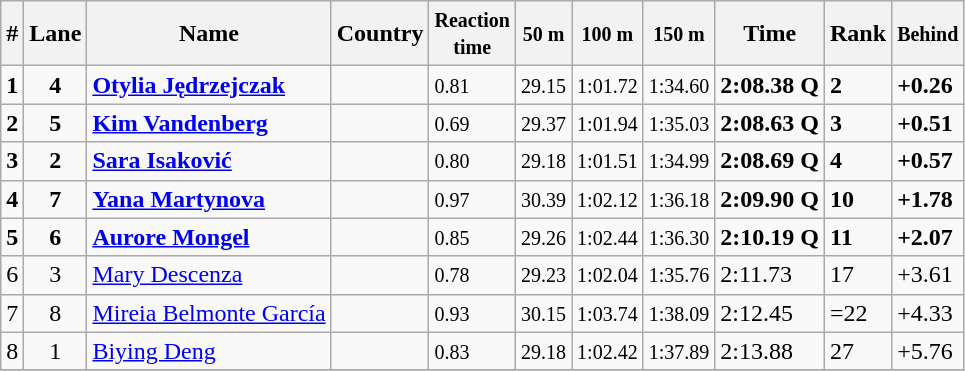<table class="wikitable">
<tr>
<th>#</th>
<th>Lane</th>
<th>Name</th>
<th>Country</th>
<th><small>Reaction<br>time</small></th>
<th><small>50 m</small></th>
<th><small>100 m</small></th>
<th><small>150 m</small></th>
<th>Time</th>
<th>Rank</th>
<th><small>Behind</small></th>
</tr>
<tr>
<td><strong>1</strong></td>
<td align="center"><strong>4</strong></td>
<td><strong><a href='#'>Otylia Jędrzejczak</a></strong></td>
<td><strong></strong></td>
<td><small>0.81</small></td>
<td><small>29.15</small></td>
<td><small>1:01.72</small></td>
<td><small>1:34.60</small></td>
<td><strong>2:08.38 Q</strong></td>
<td><strong>2</strong></td>
<td><strong>+0.26</strong></td>
</tr>
<tr>
<td><strong>2</strong></td>
<td align="center"><strong>5</strong></td>
<td><strong><a href='#'>Kim Vandenberg</a></strong></td>
<td><strong></strong></td>
<td><small>0.69</small></td>
<td><small>29.37</small></td>
<td><small>1:01.94</small></td>
<td><small>1:35.03</small></td>
<td><strong>2:08.63 Q</strong></td>
<td><strong>3</strong></td>
<td><strong>+0.51</strong></td>
</tr>
<tr>
<td><strong>3</strong></td>
<td align="center"><strong>2</strong></td>
<td><strong><a href='#'>Sara Isaković</a></strong></td>
<td><strong></strong></td>
<td><small>0.80</small></td>
<td><small>29.18</small></td>
<td><small>1:01.51</small></td>
<td><small>1:34.99</small></td>
<td><strong>2:08.69 Q</strong></td>
<td><strong>4</strong></td>
<td><strong>+0.57</strong></td>
</tr>
<tr>
<td><strong>4</strong></td>
<td align="center"><strong>7</strong></td>
<td><strong><a href='#'>Yana Martynova</a></strong></td>
<td><strong></strong></td>
<td><small>0.97</small></td>
<td><small>30.39</small></td>
<td><small>1:02.12</small></td>
<td><small>1:36.18</small></td>
<td><strong>2:09.90 Q</strong></td>
<td><strong>10</strong></td>
<td><strong>+1.78</strong></td>
</tr>
<tr>
<td><strong>5</strong></td>
<td align="center"><strong>6</strong></td>
<td><strong><a href='#'>Aurore Mongel</a></strong></td>
<td><strong></strong></td>
<td><small>0.85</small></td>
<td><small>29.26</small></td>
<td><small>1:02.44</small></td>
<td><small>1:36.30</small></td>
<td><strong>2:10.19 Q</strong></td>
<td><strong>11</strong></td>
<td><strong>+2.07</strong></td>
</tr>
<tr>
<td>6</td>
<td align="center">3</td>
<td><a href='#'>Mary Descenza</a></td>
<td></td>
<td><small>0.78</small></td>
<td><small>29.23</small></td>
<td><small>1:02.04</small></td>
<td><small>1:35.76</small></td>
<td>2:11.73</td>
<td>17</td>
<td>+3.61</td>
</tr>
<tr>
<td>7</td>
<td align="center">8</td>
<td><a href='#'>Mireia Belmonte García</a></td>
<td></td>
<td><small>0.93</small></td>
<td><small>30.15</small></td>
<td><small>1:03.74</small></td>
<td><small>1:38.09</small></td>
<td>2:12.45</td>
<td>=22</td>
<td>+4.33</td>
</tr>
<tr>
<td>8</td>
<td align="center">1</td>
<td><a href='#'>Biying Deng</a></td>
<td></td>
<td><small>0.83</small></td>
<td><small>29.18</small></td>
<td><small>1:02.42</small></td>
<td><small>1:37.89</small></td>
<td>2:13.88</td>
<td>27</td>
<td>+5.76</td>
</tr>
<tr>
</tr>
</table>
